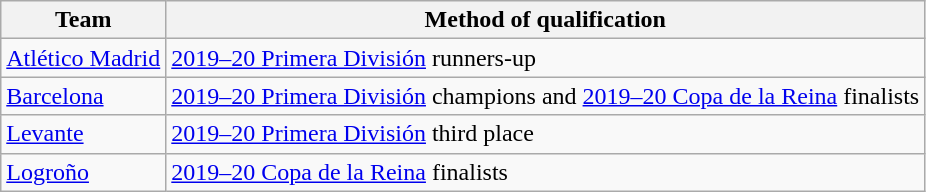<table class="wikitable">
<tr>
<th>Team</th>
<th>Method of qualification</th>
</tr>
<tr>
<td><a href='#'>Atlético Madrid</a></td>
<td><a href='#'>2019–20 Primera División</a> runners-up</td>
</tr>
<tr>
<td><a href='#'>Barcelona</a></td>
<td><a href='#'>2019–20 Primera División</a> champions and <a href='#'>2019–20 Copa de la Reina</a> finalists</td>
</tr>
<tr>
<td><a href='#'>Levante</a></td>
<td><a href='#'>2019–20 Primera División</a> third place</td>
</tr>
<tr>
<td><a href='#'>Logroño</a></td>
<td><a href='#'>2019–20 Copa de la Reina</a> finalists</td>
</tr>
</table>
